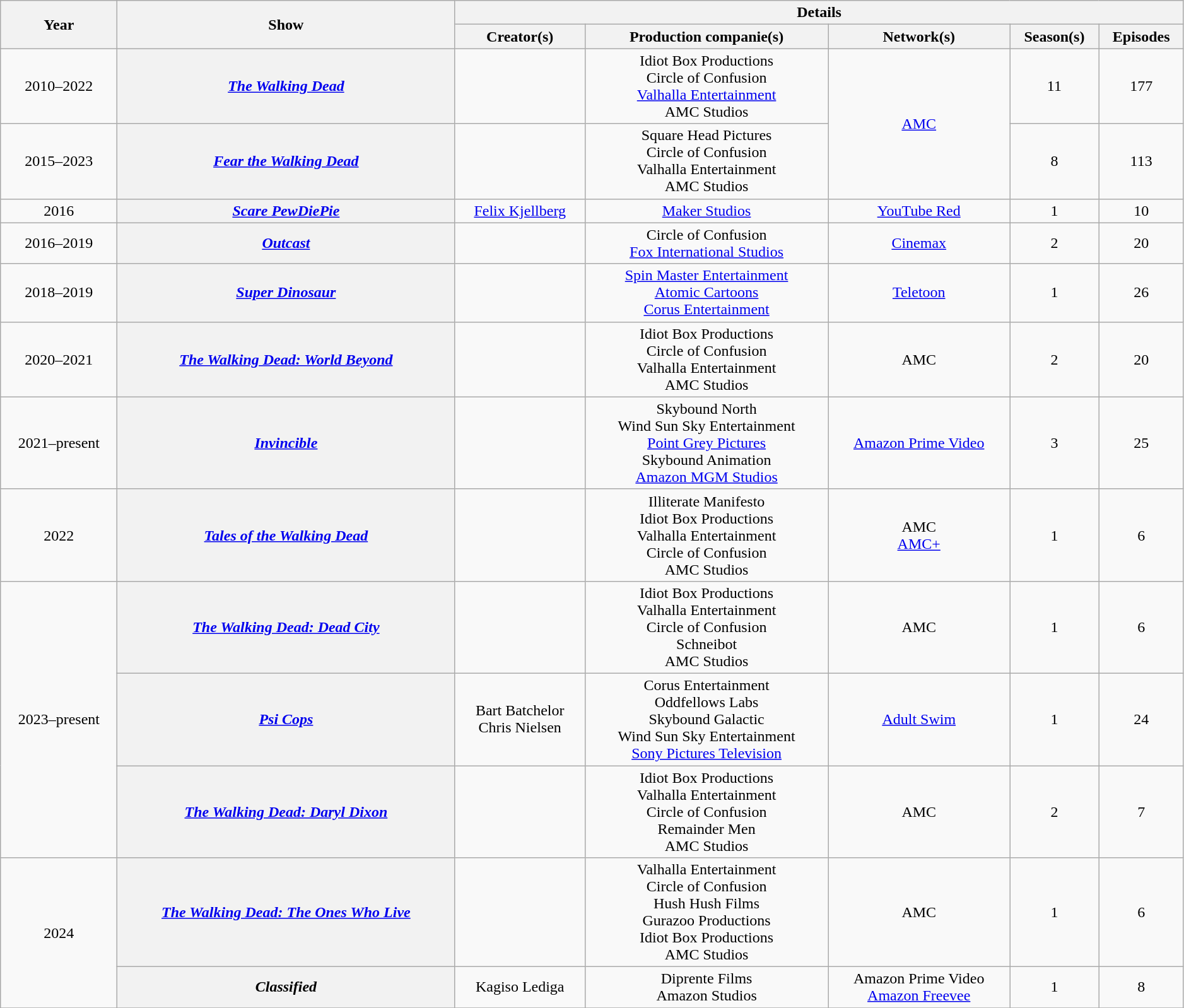<table class="wikitable sortable" style="text-align:center; width:99%;">
<tr>
<th rowspan="2">Year</th>
<th rowspan="2">Show</th>
<th colspan="5">Details</th>
</tr>
<tr>
<th>Creator(s)</th>
<th>Production companie(s)</th>
<th>Network(s)</th>
<th>Season(s)</th>
<th>Episodes</th>
</tr>
<tr>
<td>2010–2022</td>
<th><em><a href='#'>The Walking Dead</a></em></th>
<td></td>
<td>Idiot Box Productions<br>Circle of Confusion<br><a href='#'>Valhalla Entertainment</a><br>AMC Studios</td>
<td rowspan="2"><a href='#'>AMC</a></td>
<td>11</td>
<td>177</td>
</tr>
<tr>
<td>2015–2023</td>
<th><em><a href='#'>Fear the Walking Dead</a></em></th>
<td></td>
<td>Square Head Pictures<br>Circle of Confusion<br>Valhalla Entertainment<br>AMC Studios</td>
<td>8</td>
<td>113</td>
</tr>
<tr>
<td>2016</td>
<th><em><a href='#'>Scare PewDiePie</a></em></th>
<td><a href='#'>Felix Kjellberg</a></td>
<td><a href='#'>Maker Studios</a></td>
<td><a href='#'>YouTube Red</a></td>
<td>1</td>
<td>10</td>
</tr>
<tr>
<td>2016–2019</td>
<th><em><a href='#'>Outcast</a></em></th>
<td></td>
<td>Circle of Confusion<br><a href='#'>Fox International Studios</a></td>
<td><a href='#'>Cinemax</a></td>
<td>2</td>
<td>20</td>
</tr>
<tr>
<td>2018–2019</td>
<th><em><a href='#'>Super Dinosaur</a></em></th>
<td></td>
<td><a href='#'>Spin Master Entertainment</a><br><a href='#'>Atomic Cartoons</a><br><a href='#'>Corus Entertainment</a></td>
<td><a href='#'>Teletoon</a> </td>
<td>1</td>
<td>26</td>
</tr>
<tr>
<td>2020–2021</td>
<th><em><a href='#'>The Walking Dead: World Beyond</a></em></th>
<td></td>
<td>Idiot Box Productions<br>Circle of Confusion<br>Valhalla Entertainment<br>AMC Studios</td>
<td>AMC</td>
<td>2</td>
<td>20</td>
</tr>
<tr>
<td>2021–present</td>
<th><em><a href='#'>Invincible</a></em></th>
<td></td>
<td>Skybound North<br>Wind Sun Sky Entertainment<br><a href='#'>Point Grey Pictures</a><br>Skybound Animation<br><a href='#'>Amazon MGM Studios</a></td>
<td><a href='#'>Amazon Prime Video</a></td>
<td>3</td>
<td>25</td>
</tr>
<tr>
<td>2022</td>
<th><em><a href='#'>Tales of the Walking Dead</a></em></th>
<td></td>
<td>Illiterate Manifesto<br>Idiot Box Productions<br>Valhalla Entertainment<br>Circle of Confusion<br>AMC Studios</td>
<td>AMC<br><a href='#'>AMC+</a></td>
<td>1</td>
<td>6</td>
</tr>
<tr>
<td rowspan="3">2023–present</td>
<th><em><a href='#'>The Walking Dead: Dead City</a></em></th>
<td></td>
<td>Idiot Box Productions<br>Valhalla Entertainment<br>Circle of Confusion<br>Schneibot<br>AMC Studios</td>
<td>AMC</td>
<td>1</td>
<td>6</td>
</tr>
<tr>
<th><em><a href='#'>Psi Cops</a></em></th>
<td>Bart Batchelor<br>Chris Nielsen</td>
<td>Corus Entertainment<br>Oddfellows Labs<br>Skybound Galactic<br>Wind Sun Sky Entertainment<br><a href='#'>Sony Pictures Television</a></td>
<td><a href='#'>Adult Swim</a> </td>
<td>1</td>
<td>24</td>
</tr>
<tr>
<th><em><a href='#'>The Walking Dead: Daryl Dixon</a></em></th>
<td></td>
<td>Idiot Box Productions<br>Valhalla Entertainment<br>Circle of Confusion<br>Remainder Men<br>AMC Studios</td>
<td>AMC</td>
<td>2</td>
<td>7</td>
</tr>
<tr>
<td rowspan="2">2024</td>
<th><em><a href='#'>The Walking Dead: The Ones Who Live</a></em></th>
<td></td>
<td>Valhalla Entertainment<br>Circle of Confusion<br>Hush Hush Films<br>Gurazoo Productions<br>Idiot Box Productions<br>AMC Studios</td>
<td>AMC</td>
<td>1</td>
<td>6</td>
</tr>
<tr>
<th><em>Classified</em></th>
<td>Kagiso Lediga</td>
<td>Diprente Films<br>Amazon Studios</td>
<td>Amazon Prime Video<br><a href='#'>Amazon Freevee</a></td>
<td>1</td>
<td>8</td>
</tr>
<tr>
</tr>
</table>
